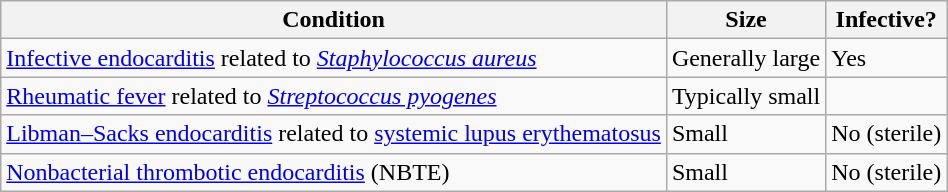<table class="wikitable">
<tr>
<th>Condition</th>
<th>Size</th>
<th>Infective?</th>
</tr>
<tr>
<td><a href='#'>Infective endocarditis</a> related to <em><a href='#'>Staphylococcus aureus</a></em></td>
<td>Generally large</td>
<td>Yes</td>
</tr>
<tr>
<td><a href='#'>Rheumatic fever</a> related to <em><a href='#'>Streptococcus pyogenes</a></em></td>
<td>Typically small</td>
<td></td>
</tr>
<tr>
<td><a href='#'>Libman–Sacks endocarditis</a> related to <a href='#'>systemic lupus erythematosus</a></td>
<td>Small</td>
<td>No (sterile)</td>
</tr>
<tr>
<td><a href='#'>Nonbacterial thrombotic endocarditis</a> (NBTE)</td>
<td>Small</td>
<td>No (sterile)</td>
</tr>
</table>
